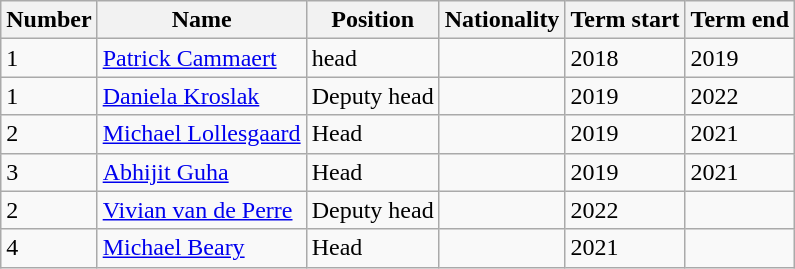<table class="wikitable toptextcells">
<tr>
<th>Number</th>
<th>Name</th>
<th>Position</th>
<th>Nationality</th>
<th>Term start</th>
<th>Term end</th>
</tr>
<tr>
<td>1</td>
<td><a href='#'>Patrick Cammaert</a></td>
<td>head</td>
<td></td>
<td>2018</td>
<td>2019</td>
</tr>
<tr>
<td>1</td>
<td><a href='#'>Daniela Kroslak</a></td>
<td>Deputy head</td>
<td></td>
<td>2019</td>
<td>2022</td>
</tr>
<tr>
<td>2</td>
<td><a href='#'>Michael Lollesgaard</a></td>
<td>Head</td>
<td></td>
<td>2019</td>
<td>2021</td>
</tr>
<tr>
<td>3</td>
<td><a href='#'>Abhijit Guha</a></td>
<td>Head</td>
<td></td>
<td>2019</td>
<td>2021</td>
</tr>
<tr>
<td>2</td>
<td><a href='#'>Vivian van de Perre</a></td>
<td>Deputy head</td>
<td></td>
<td>2022</td>
<td></td>
</tr>
<tr>
<td>4</td>
<td><a href='#'>Michael Beary</a></td>
<td>Head</td>
<td></td>
<td>2021</td>
<td></td>
</tr>
</table>
